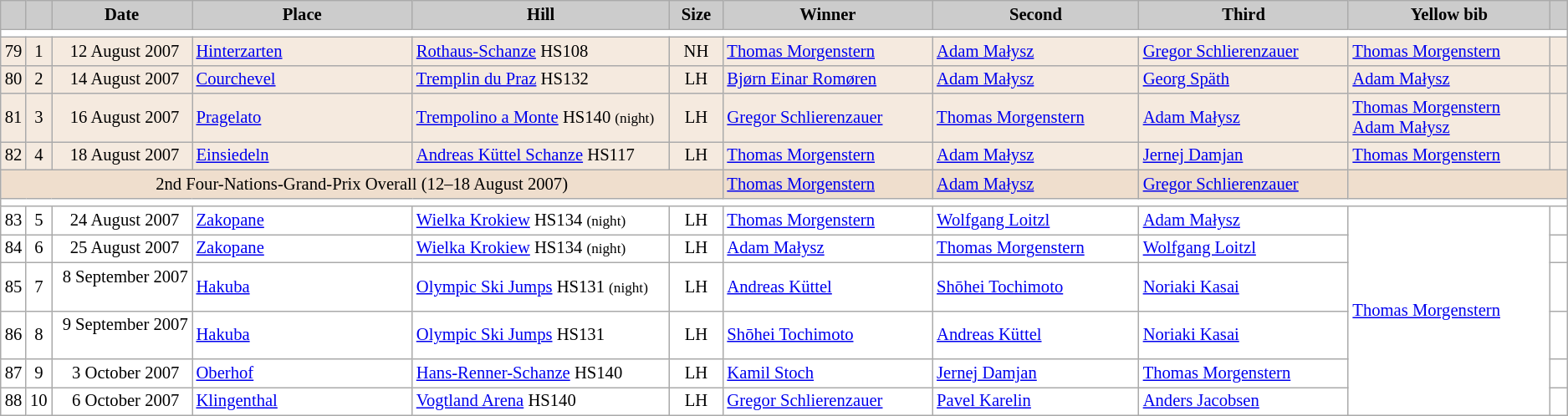<table class="wikitable plainrowheaders" style="background:#fff; font-size:86%; line-height:16px; border:grey solid 1px; border-collapse:collapse;">
<tr style="background:#ccc; text-align:center;">
<th scope="col" style="background:#ccc; width=20 px;"></th>
<th scope="col" style="background:#ccc; width=30 px;"></th>
<th scope="col" style="background:#ccc; width:120px;">Date</th>
<th scope="col" style="background:#ccc; width:200px;">Place</th>
<th scope="col" style="background:#ccc; width:240px;">Hill</th>
<th scope="col" style="background:#ccc; width:40px;">Size</th>
<th scope="col" style="background:#ccc; width:185px;">Winner</th>
<th scope="col" style="background:#ccc; width:185px;">Second</th>
<th scope="col" style="background:#ccc; width:185px;">Third</th>
<th scope="col" style="background:#ccc; width:180px;">Yellow bib</th>
<th scope="col" style="background:#ccc; width:10px;"></th>
</tr>
<tr>
<td colspan=11></td>
</tr>
<tr bgcolor=#F5EADF>
<td align=center>79</td>
<td align=center>1</td>
<td align=right>12 August 2007  </td>
<td> <a href='#'>Hinterzarten</a></td>
<td><a href='#'>Rothaus-Schanze</a> HS108</td>
<td align=center>NH</td>
<td> <a href='#'>Thomas Morgenstern</a></td>
<td> <a href='#'>Adam Małysz</a></td>
<td> <a href='#'>Gregor Schlierenzauer</a></td>
<td> <a href='#'>Thomas Morgenstern</a></td>
<td></td>
</tr>
<tr bgcolor=#F5EADF>
<td align=center>80</td>
<td align=center>2</td>
<td align=right>14 August 2007  </td>
<td> <a href='#'>Courchevel</a></td>
<td><a href='#'>Tremplin du Praz</a> HS132</td>
<td align=center>LH</td>
<td> <a href='#'>Bjørn Einar Romøren</a></td>
<td> <a href='#'>Adam Małysz</a></td>
<td> <a href='#'>Georg Späth</a></td>
<td> <a href='#'>Adam Małysz</a></td>
<td></td>
</tr>
<tr bgcolor=#F5EADF>
<td align=center>81</td>
<td align=center>3</td>
<td align=right>16 August 2007  </td>
<td> <a href='#'>Pragelato</a></td>
<td><a href='#'>Trempolino a Monte</a> HS140 <small>(night)</small></td>
<td align=center>LH</td>
<td> <a href='#'>Gregor Schlierenzauer</a></td>
<td> <a href='#'>Thomas Morgenstern</a></td>
<td> <a href='#'>Adam Małysz</a></td>
<td> <a href='#'>Thomas Morgenstern</a><br> <a href='#'>Adam Małysz</a></td>
<td></td>
</tr>
<tr bgcolor=#F5EADF>
<td align=center>82</td>
<td align=center>4</td>
<td align=right>18 August 2007  </td>
<td> <a href='#'>Einsiedeln</a></td>
<td><a href='#'>Andreas Küttel Schanze</a> HS117</td>
<td align=center>LH</td>
<td> <a href='#'>Thomas Morgenstern</a></td>
<td> <a href='#'>Adam Małysz</a></td>
<td> <a href='#'>Jernej Damjan</a></td>
<td> <a href='#'>Thomas Morgenstern</a></td>
<td></td>
</tr>
<tr bgcolor=#EFDECD>
<td colspan=6 align=center>2nd Four-Nations-Grand-Prix Overall (12–18 August 2007)</td>
<td> <a href='#'>Thomas Morgenstern</a></td>
<td> <a href='#'>Adam Małysz</a></td>
<td> <a href='#'>Gregor Schlierenzauer</a></td>
<td colspan=2></td>
</tr>
<tr>
<td colspan=11></td>
</tr>
<tr>
<td align=center>83</td>
<td align=center>5</td>
<td align=right>24 August 2007  </td>
<td> <a href='#'>Zakopane</a></td>
<td><a href='#'>Wielka Krokiew</a> HS134 <small>(night)</small></td>
<td align=center>LH</td>
<td> <a href='#'>Thomas Morgenstern</a></td>
<td> <a href='#'>Wolfgang Loitzl</a></td>
<td> <a href='#'>Adam Małysz</a></td>
<td rowspan=6> <a href='#'>Thomas Morgenstern</a></td>
<td></td>
</tr>
<tr>
<td align=center>84</td>
<td align=center>6</td>
<td align=right>25 August 2007  </td>
<td> <a href='#'>Zakopane</a></td>
<td><a href='#'>Wielka Krokiew</a> HS134 <small>(night)</small></td>
<td align=center>LH</td>
<td> <a href='#'>Adam Małysz</a></td>
<td> <a href='#'>Thomas Morgenstern</a></td>
<td> <a href='#'>Wolfgang Loitzl</a></td>
<td></td>
</tr>
<tr>
<td align=center>85</td>
<td align=center>7</td>
<td align=right>8 September 2007  </td>
<td> <a href='#'>Hakuba</a></td>
<td><a href='#'>Olympic Ski Jumps</a> HS131 <small>(night)</small></td>
<td align=center>LH</td>
<td> <a href='#'>Andreas Küttel</a></td>
<td> <a href='#'>Shōhei Tochimoto</a></td>
<td> <a href='#'>Noriaki Kasai</a></td>
<td></td>
</tr>
<tr>
<td align=center>86</td>
<td align=center>8</td>
<td align=right>9 September 2007  </td>
<td> <a href='#'>Hakuba</a></td>
<td><a href='#'>Olympic Ski Jumps</a> HS131</td>
<td align=center>LH</td>
<td> <a href='#'>Shōhei Tochimoto</a></td>
<td> <a href='#'>Andreas Küttel</a></td>
<td> <a href='#'>Noriaki Kasai</a></td>
<td></td>
</tr>
<tr>
<td align=center>87</td>
<td align=center>9</td>
<td align=right>3 October 2007  </td>
<td> <a href='#'>Oberhof</a></td>
<td><a href='#'>Hans-Renner-Schanze</a> HS140</td>
<td align=center>LH</td>
<td> <a href='#'>Kamil Stoch</a></td>
<td> <a href='#'>Jernej Damjan</a></td>
<td> <a href='#'>Thomas Morgenstern</a></td>
<td></td>
</tr>
<tr>
<td align=center>88</td>
<td align=center>10</td>
<td align=right>6 October 2007  </td>
<td> <a href='#'>Klingenthal</a></td>
<td><a href='#'>Vogtland Arena</a> HS140</td>
<td align=center>LH</td>
<td> <a href='#'>Gregor Schlierenzauer</a></td>
<td> <a href='#'>Pavel Karelin</a></td>
<td> <a href='#'>Anders Jacobsen</a></td>
<td></td>
</tr>
</table>
